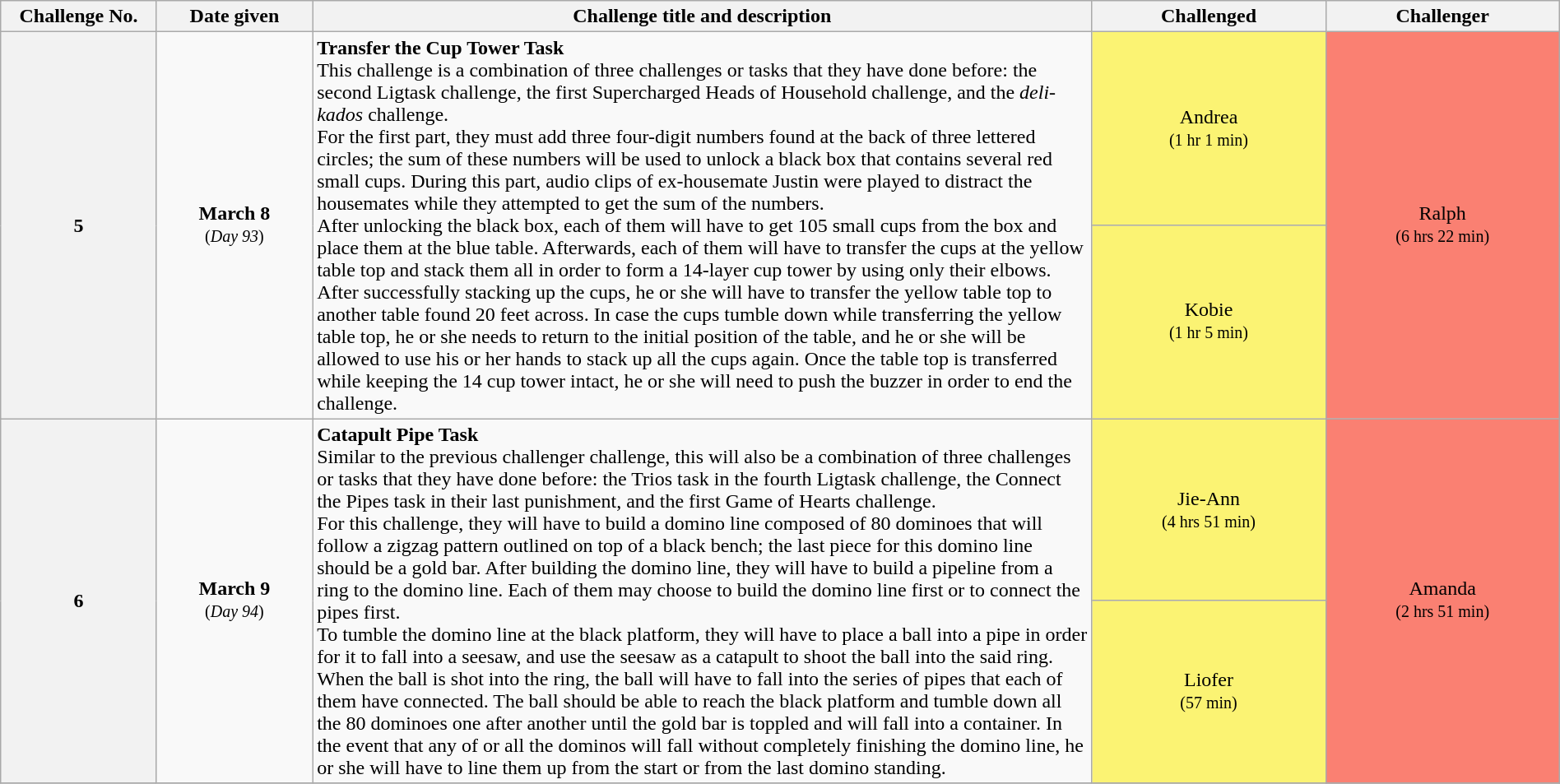<table class="wikitable" style="text-align:center; font-size:100%; line-height:18px;" width="100%">
<tr>
<th style="width: 10%;">Challenge No.</th>
<th style="width: 10%;">Date given</th>
<th style="width: 50%;">Challenge title and description</th>
<th style="width: 15%;">Challenged</th>
<th style="width: 15%;">Challenger</th>
</tr>
<tr>
<th rowspan="2">5</th>
<td rowspan="2"><strong>March 8</strong><br><small>(<em>Day 93</em>)</small></td>
<td rowspan="2" align="left"><strong>Transfer the Cup Tower Task</strong><br>This challenge is a combination of three challenges or tasks that they have done before: the second Ligtask challenge, the first Supercharged Heads of Household challenge, and the <em>deli-kados</em> challenge.<br>For the first part, they must add three four-digit numbers found at the back of three lettered circles; the sum of these numbers will be used to unlock a black box that contains several red small cups. During this part, audio clips of ex-housemate Justin were played to distract the housemates while they attempted to get the sum of the numbers.<br>After unlocking the black box, each of them will have to get 105 small cups from the box and place them at the blue table. Afterwards, each of them will have to transfer the cups at the yellow table top and stack them all in order to form a 14-layer cup tower by using only their elbows. After successfully stacking up the cups, he or she will have to transfer the yellow table top to another table found 20 feet across. In case the cups tumble down while transferring the yellow table top, he or she needs to return to the initial position of the table, and he or she will be allowed to use his or her hands to stack up all the cups again. Once the table top is transferred while keeping the 14 cup tower intact, he or she will need to push the buzzer in order to end the challenge.</td>
<td style="background:#FBF373;">Andrea<br><small>(1 hr 1 min)</small></td>
<td rowspan="2" style="background:#FA8072;">Ralph<br><small>(6 hrs 22 min)</small></td>
</tr>
<tr>
<td style="background:#FBF373;">Kobie<br><small>(1 hr 5 min)</small></td>
</tr>
<tr ->
<th rowspan="2">6</th>
<td rowspan="2"><strong>March 9</strong><br><small>(<em>Day 94</em>)</small></td>
<td rowspan="2" align="left"><strong>Catapult Pipe Task</strong><br>Similar to the previous challenger challenge, this will also be a combination of three challenges or tasks that they have done before: the Trios task in the fourth Ligtask challenge, the Connect the Pipes task in their last punishment, and the first Game of Hearts challenge.<br>For this challenge, they will have to build a domino line composed of 80 dominoes that will follow a zigzag pattern outlined on top of a black bench; the last piece for this domino line should be a gold bar. After building the domino line, they will have to build a pipeline from a ring to the domino line. Each of them may choose to build the domino line first or to connect the pipes first.<br>To tumble the domino line at the black platform, they will have to place a ball into a pipe in order for it to fall into a seesaw, and use the seesaw as a catapult to shoot the ball into the said ring. When the ball is shot into the ring, the ball will have to fall into the series of pipes that each of them have connected. The ball should be able to reach the black platform and tumble down all the 80 dominoes one after another until the gold bar is toppled and will fall into a container. In the event that any of or all the dominos will fall without completely finishing the domino line, he or she will have to line them up from the start or from the last domino standing.</td>
<td style="background:#FBF373;">Jie-Ann<br><small>(4 hrs 51 min)</small></td>
<td rowspan="2" style="background:#FA8072;">Amanda<br><small>(2 hrs 51 min)</small></td>
</tr>
<tr>
<td style="background:#FBF373;">Liofer<br><small>(57 min)</small></td>
</tr>
<tr>
</tr>
</table>
